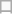<table class="wikitable">
<tr>
<td></td>
</tr>
<tr |>
</tr>
<tr |>
</tr>
<tr>
</tr>
</table>
